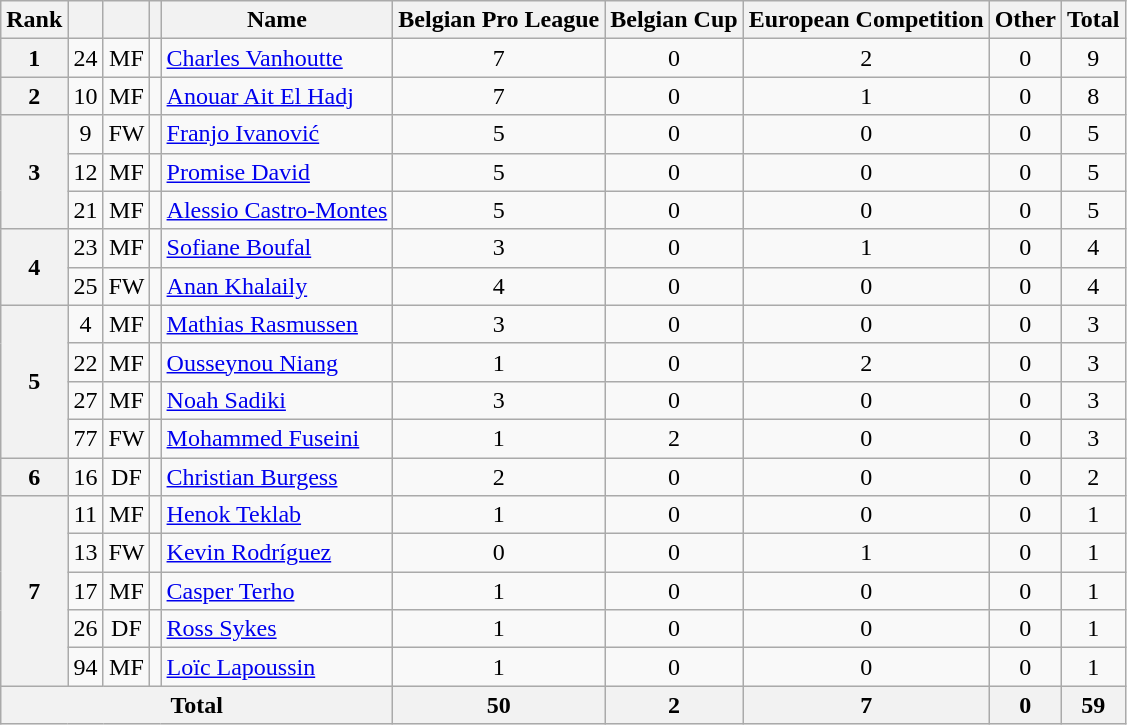<table class="wikitable sortable" style="text-align:center;">
<tr>
<th>Rank</th>
<th></th>
<th></th>
<th></th>
<th>Name</th>
<th>Belgian Pro League </th>
<th>Belgian Cup</th>
<th>European Competition</th>
<th>Other </th>
<th>Total</th>
</tr>
<tr>
<th rowspan="1">1</th>
<td>24</td>
<td>MF</td>
<td></td>
<td style="text-align:left;"><a href='#'>Charles Vanhoutte</a></td>
<td>7</td>
<td>0</td>
<td>2</td>
<td>0</td>
<td>9</td>
</tr>
<tr>
<th rowspan="1">2</th>
<td>10</td>
<td>MF</td>
<td></td>
<td style="text-align:left;"><a href='#'>Anouar Ait El Hadj</a></td>
<td>7</td>
<td>0</td>
<td>1</td>
<td>0</td>
<td>8</td>
</tr>
<tr>
<th rowspan="3">3</th>
<td>9</td>
<td>FW</td>
<td></td>
<td style="text-align:left;"><a href='#'>Franjo Ivanović</a></td>
<td>5</td>
<td>0</td>
<td>0</td>
<td>0</td>
<td>5</td>
</tr>
<tr>
<td>12</td>
<td>MF</td>
<td></td>
<td style="text-align:left;"><a href='#'>Promise David</a></td>
<td>5</td>
<td>0</td>
<td>0</td>
<td>0</td>
<td>5</td>
</tr>
<tr>
<td>21</td>
<td>MF</td>
<td></td>
<td style="text-align:left;"><a href='#'>Alessio Castro-Montes</a></td>
<td>5</td>
<td>0</td>
<td>0</td>
<td>0</td>
<td>5</td>
</tr>
<tr>
<th rowspan="2">4</th>
<td>23</td>
<td>MF</td>
<td></td>
<td style="text-align:left;"><a href='#'>Sofiane Boufal</a></td>
<td>3</td>
<td>0</td>
<td>1</td>
<td>0</td>
<td>4</td>
</tr>
<tr>
<td>25</td>
<td>FW</td>
<td></td>
<td style="text-align:left;"><a href='#'>Anan Khalaily</a></td>
<td>4</td>
<td>0</td>
<td>0</td>
<td>0</td>
<td>4</td>
</tr>
<tr>
<th rowspan="4">5</th>
<td>4</td>
<td>MF</td>
<td></td>
<td style="text-align:left;"><a href='#'>Mathias Rasmussen</a></td>
<td>3</td>
<td>0</td>
<td>0</td>
<td>0</td>
<td>3</td>
</tr>
<tr>
<td>22</td>
<td>MF</td>
<td></td>
<td style="text-align:left;"><a href='#'>Ousseynou Niang</a></td>
<td>1</td>
<td>0</td>
<td>2</td>
<td>0</td>
<td>3</td>
</tr>
<tr>
<td>27</td>
<td>MF</td>
<td></td>
<td style="text-align:left;"><a href='#'>Noah Sadiki</a></td>
<td>3</td>
<td>0</td>
<td>0</td>
<td>0</td>
<td>3</td>
</tr>
<tr>
<td>77</td>
<td>FW</td>
<td></td>
<td style="text-align:left;"><a href='#'>Mohammed Fuseini</a></td>
<td>1</td>
<td>2</td>
<td>0</td>
<td>0</td>
<td>3</td>
</tr>
<tr>
<th rowspan="1">6</th>
<td>16</td>
<td>DF</td>
<td></td>
<td style="text-align:left;"><a href='#'>Christian Burgess</a></td>
<td>2</td>
<td>0</td>
<td>0</td>
<td>0</td>
<td>2</td>
</tr>
<tr>
<th rowspan="5">7</th>
<td>11</td>
<td>MF</td>
<td></td>
<td style="text-align:left;"><a href='#'>Henok Teklab</a></td>
<td>1</td>
<td>0</td>
<td>0</td>
<td>0</td>
<td>1</td>
</tr>
<tr>
<td>13</td>
<td>FW</td>
<td></td>
<td style="text-align:left;"><a href='#'>Kevin Rodríguez</a></td>
<td>0</td>
<td>0</td>
<td>1</td>
<td>0</td>
<td>1</td>
</tr>
<tr>
<td>17</td>
<td>MF</td>
<td></td>
<td style="text-align:left;"><a href='#'>Casper Terho</a></td>
<td>1</td>
<td>0</td>
<td>0</td>
<td>0</td>
<td>1</td>
</tr>
<tr>
<td>26</td>
<td>DF</td>
<td></td>
<td style="text-align:left;"><a href='#'>Ross Sykes</a></td>
<td>1</td>
<td>0</td>
<td>0</td>
<td>0</td>
<td>1</td>
</tr>
<tr>
<td>94</td>
<td>MF</td>
<td></td>
<td style="text-align:left;"><a href='#'>Loïc Lapoussin</a></td>
<td>1</td>
<td>0</td>
<td>0</td>
<td>0</td>
<td>1</td>
</tr>
<tr>
<th colspan="5">Total</th>
<th>50</th>
<th>2</th>
<th>7</th>
<th>0</th>
<th>59</th>
</tr>
</table>
